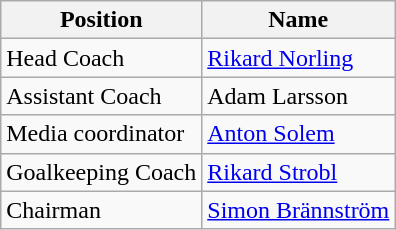<table class="wikitable">
<tr>
<th>Position</th>
<th>Name</th>
</tr>
<tr>
<td>Head Coach</td>
<td><a href='#'>Rikard Norling</a></td>
</tr>
<tr>
<td>Assistant Coach</td>
<td>Adam Larsson</td>
</tr>
<tr>
<td>Media coordinator</td>
<td><a href='#'>Anton Solem</a></td>
</tr>
<tr>
<td>Goalkeeping Coach</td>
<td><a href='#'>Rikard Strobl</a></td>
</tr>
<tr>
<td>Chairman</td>
<td><a href='#'>Simon Brännström</a></td>
</tr>
</table>
